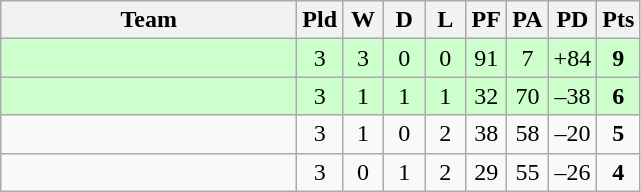<table class="wikitable" style="text-align:center;">
<tr>
<th width=190>Team</th>
<th width=20 abbr="Played">Pld</th>
<th width=20 abbr="Won">W</th>
<th width=20 abbr="Drawn">D</th>
<th width=20 abbr="Lost">L</th>
<th width=20 abbr="Points for">PF</th>
<th width=20 abbr="Points against">PA</th>
<th width=25 abbr="Points difference">PD</th>
<th width=20 abbr="Points">Pts</th>
</tr>
<tr style="background:#ccffcc">
<td align=left></td>
<td>3</td>
<td>3</td>
<td>0</td>
<td>0</td>
<td>91</td>
<td>7</td>
<td>+84</td>
<td><strong>9</strong></td>
</tr>
<tr style="background:#ccffcc">
<td align=left></td>
<td>3</td>
<td>1</td>
<td>1</td>
<td>1</td>
<td>32</td>
<td>70</td>
<td>–38</td>
<td><strong>6</strong></td>
</tr>
<tr>
<td align=left></td>
<td>3</td>
<td>1</td>
<td>0</td>
<td>2</td>
<td>38</td>
<td>58</td>
<td>–20</td>
<td><strong>5</strong></td>
</tr>
<tr>
<td align=left></td>
<td>3</td>
<td>0</td>
<td>1</td>
<td>2</td>
<td>29</td>
<td>55</td>
<td>–26</td>
<td><strong>4</strong></td>
</tr>
</table>
